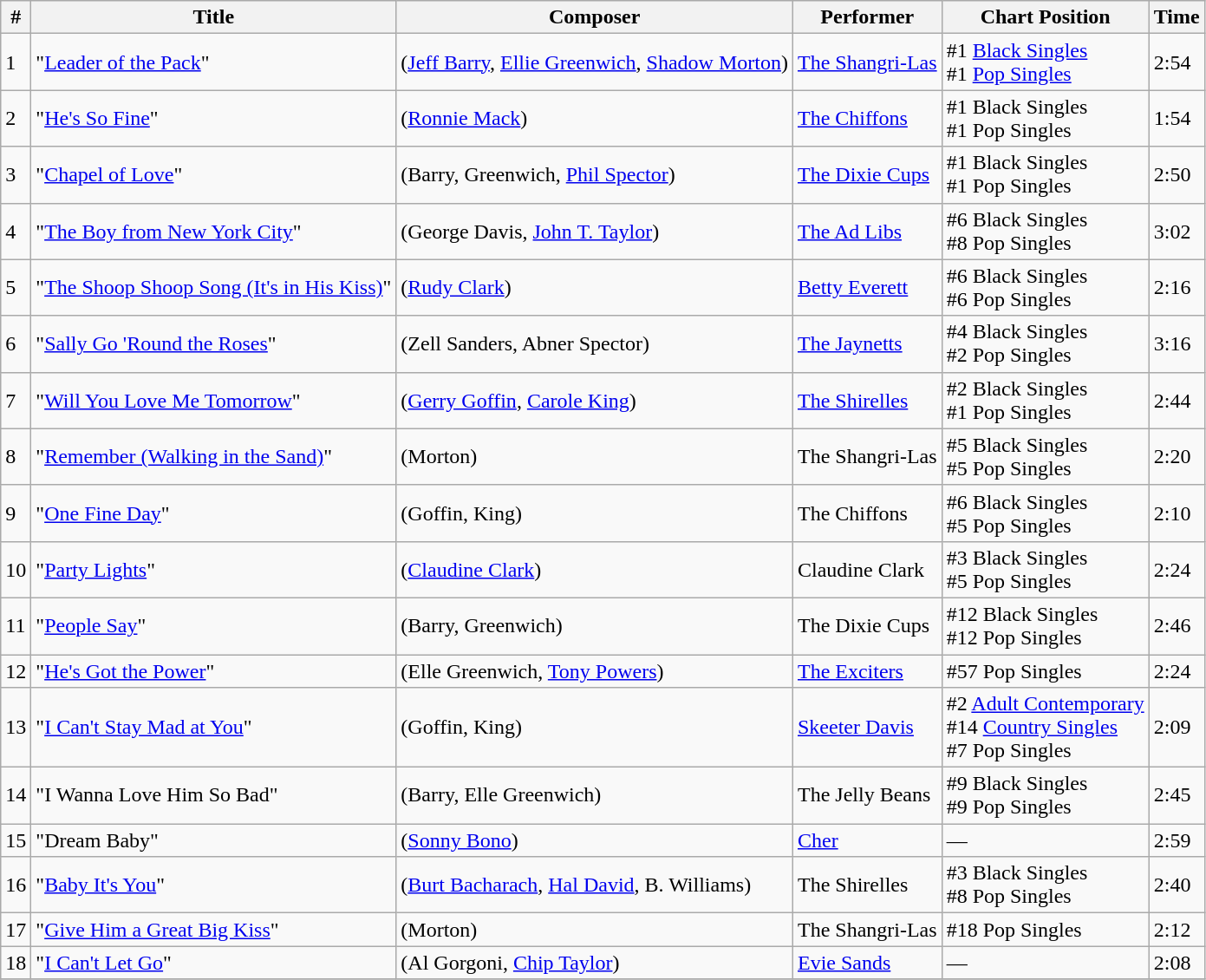<table class="wikitable">
<tr>
<th>#</th>
<th>Title</th>
<th>Composer</th>
<th>Performer</th>
<th>Chart Position</th>
<th>Time</th>
</tr>
<tr>
<td>1</td>
<td>"<a href='#'>Leader of the Pack</a>"</td>
<td>(<a href='#'>Jeff Barry</a>, <a href='#'>Ellie Greenwich</a>, <a href='#'>Shadow Morton</a>)</td>
<td><a href='#'>The Shangri-Las</a></td>
<td>#1 <a href='#'>Black Singles</a><br>#1 <a href='#'>Pop Singles</a></td>
<td>2:54</td>
</tr>
<tr>
<td>2</td>
<td>"<a href='#'>He's So Fine</a>"</td>
<td>(<a href='#'>Ronnie Mack</a>)</td>
<td><a href='#'>The Chiffons</a></td>
<td>#1 Black Singles<br>#1 Pop Singles</td>
<td>1:54</td>
</tr>
<tr>
<td>3</td>
<td>"<a href='#'>Chapel of Love</a>"</td>
<td>(Barry, Greenwich, <a href='#'>Phil Spector</a>)</td>
<td><a href='#'>The Dixie Cups</a></td>
<td>#1 Black Singles<br>#1 Pop Singles</td>
<td>2:50</td>
</tr>
<tr>
<td>4</td>
<td>"<a href='#'>The Boy from New York City</a>"</td>
<td>(George Davis, <a href='#'>John T. Taylor</a>)</td>
<td><a href='#'>The Ad Libs</a></td>
<td>#6 Black Singles<br>#8 Pop Singles</td>
<td>3:02</td>
</tr>
<tr>
<td>5</td>
<td>"<a href='#'>The Shoop Shoop Song (It's in His Kiss)</a>"</td>
<td>(<a href='#'>Rudy Clark</a>)</td>
<td><a href='#'>Betty Everett</a></td>
<td>#6 Black Singles<br>#6 Pop Singles</td>
<td>2:16</td>
</tr>
<tr>
<td>6</td>
<td>"<a href='#'>Sally Go 'Round the Roses</a>"</td>
<td>(Zell Sanders, Abner Spector)</td>
<td><a href='#'>The Jaynetts</a></td>
<td>#4 Black Singles<br>#2 Pop Singles</td>
<td>3:16</td>
</tr>
<tr>
<td>7</td>
<td>"<a href='#'>Will You Love Me Tomorrow</a>"</td>
<td>(<a href='#'>Gerry Goffin</a>, <a href='#'>Carole King</a>)</td>
<td><a href='#'>The Shirelles</a></td>
<td>#2 Black Singles<br>#1 Pop Singles</td>
<td>2:44</td>
</tr>
<tr>
<td>8</td>
<td>"<a href='#'>Remember (Walking in the Sand)</a>"</td>
<td>(Morton)</td>
<td>The Shangri-Las</td>
<td>#5 Black Singles<br>#5 Pop Singles</td>
<td>2:20</td>
</tr>
<tr>
<td>9</td>
<td>"<a href='#'>One Fine Day</a>"</td>
<td>(Goffin, King)</td>
<td>The Chiffons</td>
<td>#6 Black Singles<br>#5 Pop Singles</td>
<td>2:10</td>
</tr>
<tr>
<td>10</td>
<td>"<a href='#'>Party Lights</a>"</td>
<td>(<a href='#'>Claudine Clark</a>)</td>
<td>Claudine Clark</td>
<td>#3 Black Singles<br>#5 Pop Singles</td>
<td>2:24</td>
</tr>
<tr>
<td>11</td>
<td>"<a href='#'>People Say</a>"</td>
<td>(Barry, Greenwich)</td>
<td>The Dixie Cups</td>
<td>#12 Black Singles<br>#12 Pop Singles</td>
<td>2:46</td>
</tr>
<tr>
<td>12</td>
<td>"<a href='#'>He's Got the Power</a>"</td>
<td>(Elle Greenwich, <a href='#'>Tony Powers</a>)</td>
<td><a href='#'>The Exciters</a></td>
<td>#57 Pop Singles</td>
<td>2:24</td>
</tr>
<tr>
<td>13</td>
<td>"<a href='#'>I Can't Stay Mad at You</a>"</td>
<td>(Goffin, King)</td>
<td><a href='#'>Skeeter Davis</a></td>
<td>#2 <a href='#'>Adult Contemporary</a><br>#14 <a href='#'>Country Singles</a><br>#7 Pop Singles</td>
<td>2:09</td>
</tr>
<tr>
<td>14</td>
<td>"I Wanna Love Him So Bad"</td>
<td>(Barry, Elle Greenwich)</td>
<td>The Jelly Beans</td>
<td>#9 Black Singles<br>#9 Pop Singles</td>
<td>2:45</td>
</tr>
<tr>
<td>15</td>
<td>"Dream Baby"</td>
<td>(<a href='#'>Sonny Bono</a>)</td>
<td><a href='#'>Cher</a></td>
<td>—</td>
<td>2:59</td>
</tr>
<tr>
<td>16</td>
<td>"<a href='#'>Baby It's You</a>"</td>
<td>(<a href='#'>Burt Bacharach</a>, <a href='#'>Hal David</a>, B. Williams)</td>
<td>The Shirelles</td>
<td>#3 Black Singles<br>#8 Pop Singles</td>
<td>2:40</td>
</tr>
<tr>
<td>17</td>
<td>"<a href='#'>Give Him a Great Big Kiss</a>"</td>
<td>(Morton)</td>
<td>The Shangri-Las</td>
<td>#18 Pop Singles</td>
<td>2:12</td>
</tr>
<tr>
<td>18</td>
<td>"<a href='#'>I Can't Let Go</a>"</td>
<td>(Al Gorgoni, <a href='#'>Chip Taylor</a>)</td>
<td><a href='#'>Evie Sands</a></td>
<td>—</td>
<td>2:08</td>
</tr>
<tr>
</tr>
</table>
